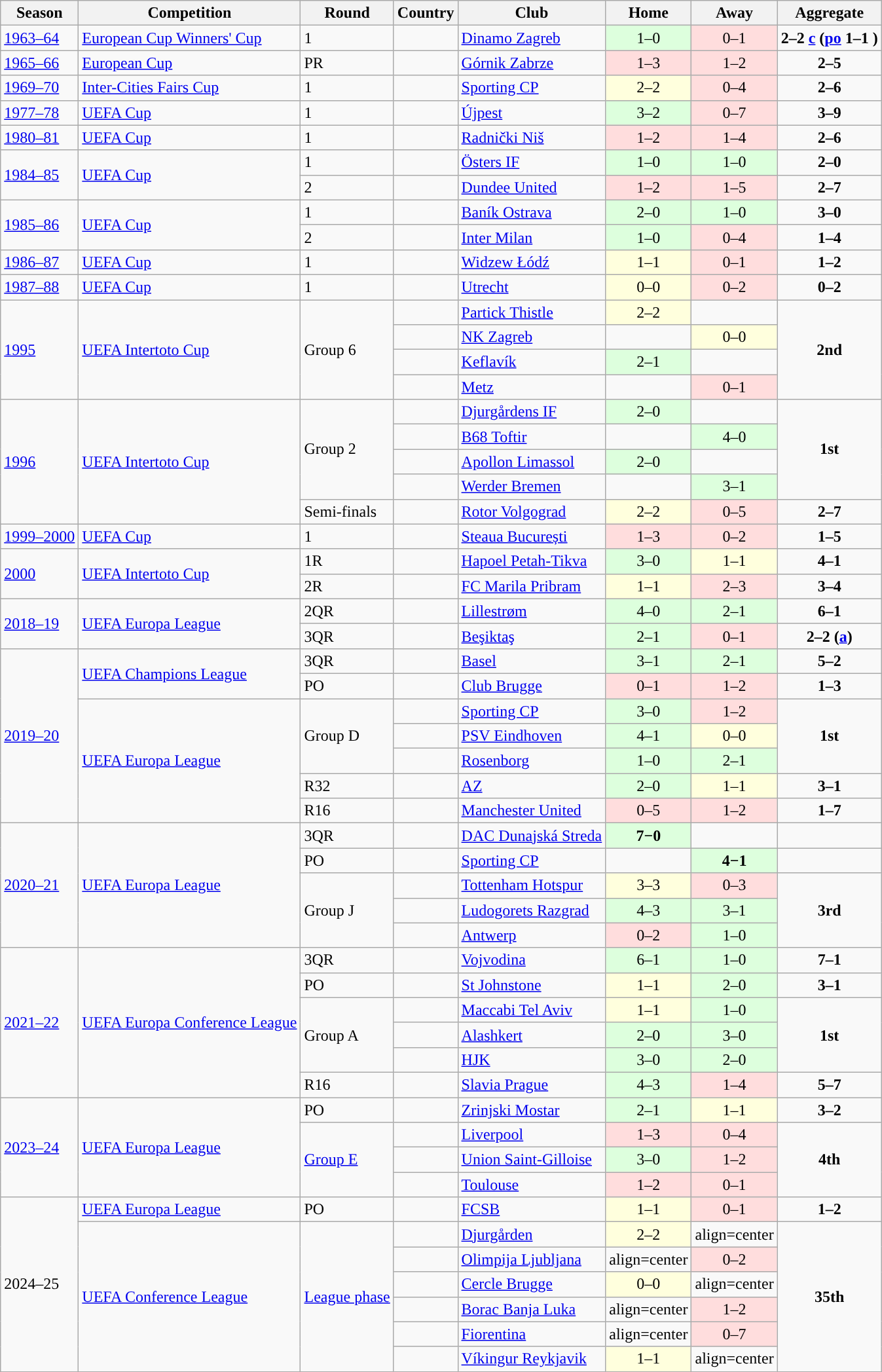<table class="wikitable">
<tr>
<th>Season</th>
<th>Competition</th>
<th>Round</th>
<th>Country</th>
<th>Club</th>
<th>Home</th>
<th>Away</th>
<th>Aggregate</th>
</tr>
<tr>
<td><a href='#'>1963–64</a></td>
<td><a href='#'>European Cup Winners' Cup</a></td>
<td>1</td>
<td></td>
<td><a href='#'>Dinamo Zagreb</a></td>
<td style="text-align:center; background:#dfd;">1–0</td>
<td style="text-align:center; background:#fdd;">0–1</td>
<td style="text-align:center;"><strong>2–2 <a href='#'>c</a> (<a href='#'>po</a> 1–1 )</strong></td>
</tr>
<tr>
<td><a href='#'>1965–66</a></td>
<td><a href='#'>European Cup</a></td>
<td>PR</td>
<td></td>
<td><a href='#'>Górnik Zabrze</a></td>
<td style="text-align:center; background:#fdd;">1–3</td>
<td style="text-align:center; background:#fdd;">1–2</td>
<td style="text-align:center;"><strong>2–5</strong></td>
</tr>
<tr>
<td><a href='#'>1969–70</a></td>
<td><a href='#'>Inter-Cities Fairs Cup</a></td>
<td>1</td>
<td></td>
<td><a href='#'>Sporting CP</a></td>
<td style="text-align:center; background:#ffd;">2–2</td>
<td style="text-align:center; background:#fdd;">0–4</td>
<td style="text-align:center;"><strong>2–6</strong></td>
</tr>
<tr>
<td><a href='#'>1977–78</a></td>
<td><a href='#'>UEFA Cup</a></td>
<td>1</td>
<td></td>
<td><a href='#'>Újpest</a></td>
<td style="text-align:center; background:#dfd;">3–2</td>
<td style="text-align:center; background:#fdd;">0–7</td>
<td style="text-align:center;"><strong>3–9</strong></td>
</tr>
<tr>
<td><a href='#'>1980–81</a></td>
<td><a href='#'>UEFA Cup</a></td>
<td>1</td>
<td></td>
<td><a href='#'>Radnički Niš</a></td>
<td style="text-align:center; background:#fdd;">1–2</td>
<td style="text-align:center; background:#fdd;">1–4</td>
<td style="text-align:center;"><strong>2–6</strong></td>
</tr>
<tr>
<td rowspan=2><a href='#'>1984–85</a></td>
<td rowspan=2><a href='#'>UEFA Cup</a></td>
<td>1</td>
<td></td>
<td><a href='#'>Östers IF</a></td>
<td style="text-align:center; background:#dfd;">1–0</td>
<td style="text-align:center; background:#dfd;">1–0</td>
<td style="text-align:center;"><strong>2–0</strong></td>
</tr>
<tr>
<td>2</td>
<td></td>
<td><a href='#'>Dundee United</a></td>
<td style="text-align:center; background:#fdd;">1–2</td>
<td style="text-align:center; background:#fdd;">1–5</td>
<td style="text-align:center;"><strong>2–7</strong></td>
</tr>
<tr>
<td rowspan=2><a href='#'>1985–86</a></td>
<td rowspan=2><a href='#'>UEFA Cup</a></td>
<td>1</td>
<td></td>
<td><a href='#'>Baník Ostrava</a></td>
<td style="text-align:center; background:#dfd;">2–0</td>
<td style="text-align:center; background:#dfd;">1–0</td>
<td style="text-align:center;"><strong>3–0</strong></td>
</tr>
<tr>
<td>2</td>
<td></td>
<td><a href='#'>Inter Milan</a></td>
<td style="text-align:center; background:#dfd;">1–0</td>
<td style="text-align:center; background:#fdd;">0–4</td>
<td style="text-align:center;"><strong>1–4</strong></td>
</tr>
<tr>
<td><a href='#'>1986–87</a></td>
<td><a href='#'>UEFA Cup</a></td>
<td>1</td>
<td></td>
<td><a href='#'>Widzew Łódź</a></td>
<td style="text-align:center; background:#ffd;">1–1</td>
<td style="text-align:center; background:#fdd;">0–1</td>
<td style="text-align:center;"><strong>1–2</strong></td>
</tr>
<tr>
<td><a href='#'>1987–88</a></td>
<td><a href='#'>UEFA Cup</a></td>
<td>1</td>
<td></td>
<td><a href='#'>Utrecht</a></td>
<td style="text-align:center; background:#ffd;">0–0</td>
<td style="text-align:center; background:#fdd;">0–2</td>
<td style="text-align:center;"><strong>0–2</strong></td>
</tr>
<tr>
<td rowspan=4><a href='#'>1995</a></td>
<td rowspan=4><a href='#'>UEFA Intertoto Cup</a></td>
<td rowspan=4>Group 6</td>
<td></td>
<td><a href='#'>Partick Thistle</a></td>
<td style="text-align:center; background:#ffd;">2–2</td>
<td></td>
<td style="text-align:center;" rowspan=4><strong>2nd</strong></td>
</tr>
<tr>
<td></td>
<td><a href='#'>NK Zagreb</a></td>
<td></td>
<td style="text-align:center; background:#ffd;">0–0</td>
</tr>
<tr>
<td></td>
<td><a href='#'>Keflavík</a></td>
<td style="text-align:center; background:#dfd;">2–1</td>
<td></td>
</tr>
<tr>
<td></td>
<td><a href='#'>Metz</a></td>
<td></td>
<td style="text-align:center; background:#fdd;">0–1</td>
</tr>
<tr>
<td rowspan=5><a href='#'>1996</a></td>
<td rowspan=5><a href='#'>UEFA Intertoto Cup</a></td>
<td rowspan=4>Group 2</td>
<td></td>
<td><a href='#'>Djurgårdens IF</a></td>
<td style="text-align:center; background:#dfd;">2–0</td>
<td></td>
<td style="text-align:center;" rowspan=4><strong>1st</strong></td>
</tr>
<tr>
<td></td>
<td><a href='#'>B68 Toftir</a></td>
<td></td>
<td style="text-align:center; background:#dfd;">4–0</td>
</tr>
<tr>
<td></td>
<td><a href='#'>Apollon Limassol</a></td>
<td style="text-align:center; background:#dfd;">2–0</td>
<td></td>
</tr>
<tr>
<td></td>
<td><a href='#'>Werder Bremen</a></td>
<td></td>
<td style="text-align:center; background:#dfd;">3–1</td>
</tr>
<tr>
<td>Semi-finals</td>
<td></td>
<td><a href='#'>Rotor Volgograd</a></td>
<td style="text-align:center; background:#ffd;">2–2</td>
<td style="text-align:center; background:#fdd;">0–5</td>
<td style="text-align:center;"><strong>2–7</strong></td>
</tr>
<tr>
<td><a href='#'>1999–2000</a></td>
<td><a href='#'>UEFA Cup</a></td>
<td>1</td>
<td></td>
<td><a href='#'>Steaua București</a></td>
<td style="text-align:center; background:#fdd;">1–3</td>
<td style="text-align:center; background:#fdd;">0–2</td>
<td style="text-align:center;"><strong>1–5</strong></td>
</tr>
<tr>
<td rowspan=2><a href='#'>2000</a></td>
<td rowspan=2><a href='#'>UEFA Intertoto Cup</a></td>
<td>1R</td>
<td></td>
<td><a href='#'>Hapoel Petah-Tikva</a></td>
<td style="text-align:center; background:#dfd;">3–0</td>
<td style="text-align:center; background:#ffd;">1–1</td>
<td style="text-align:center;"><strong>4–1</strong></td>
</tr>
<tr>
<td>2R</td>
<td></td>
<td><a href='#'>FC Marila Pribram</a></td>
<td style="text-align:center; background:#ffd;">1–1</td>
<td style="text-align:center; background:#fdd;">2–3</td>
<td style="text-align:center;"><strong>3–4</strong></td>
</tr>
<tr>
<td rowspan=2><a href='#'>2018–19</a></td>
<td rowspan=2><a href='#'>UEFA Europa League</a></td>
<td>2QR</td>
<td></td>
<td><a href='#'>Lillestrøm</a></td>
<td style="text-align:center; background:#dfd;">4–0</td>
<td style="text-align:center; background:#dfd;">2–1</td>
<td style="text-align:center;"><strong>6–1</strong></td>
</tr>
<tr>
<td>3QR</td>
<td></td>
<td><a href='#'>Beşiktaş</a></td>
<td style="text-align:center; background:#dfd;">2–1</td>
<td style="text-align:center; background:#fdd;">0–1</td>
<td style="text-align:center;"><strong>2–2 (<a href='#'>a</a>)</strong></td>
</tr>
<tr>
<td rowspan=7><a href='#'>2019–20</a></td>
<td rowspan=2><a href='#'>UEFA Champions League</a></td>
<td>3QR</td>
<td></td>
<td><a href='#'>Basel</a></td>
<td style="text-align:center; background:#dfd;">3–1</td>
<td style="text-align:center; background:#dfd;">2–1</td>
<td style="text-align:center;"><strong>5–2</strong></td>
</tr>
<tr>
<td>PO</td>
<td></td>
<td><a href='#'>Club Brugge</a></td>
<td style="text-align:center; background:#fdd;">0–1</td>
<td style="text-align:center; background:#fdd;">1–2</td>
<td style="text-align:center;"><strong>1–3</strong></td>
</tr>
<tr>
<td rowspan=5><a href='#'>UEFA Europa League</a></td>
<td rowspan=3>Group D</td>
<td></td>
<td><a href='#'>Sporting CP</a></td>
<td style="text-align:center; background:#dfd;">3–0</td>
<td style="text-align:center; background:#fdd;">1–2</td>
<td style="text-align:center;" rowspan=3><strong>1st</strong></td>
</tr>
<tr>
<td></td>
<td><a href='#'>PSV Eindhoven</a></td>
<td style="text-align:center; background:#dfd;">4–1</td>
<td style="text-align:center; background:#ffd;">0–0</td>
</tr>
<tr>
<td></td>
<td><a href='#'>Rosenborg</a></td>
<td style="text-align:center; background:#dfd;">1–0</td>
<td style="text-align:center; background:#dfd;">2–1</td>
</tr>
<tr>
<td>R32</td>
<td></td>
<td><a href='#'>AZ</a></td>
<td style="text-align:center; background:#dfd;">2–0</td>
<td style="text-align:center; background:#ffd;">1–1</td>
<td style="text-align:center;"><strong>3–1</strong></td>
</tr>
<tr>
<td>R16</td>
<td></td>
<td><a href='#'>Manchester United</a></td>
<td style="text-align:center; background:#fdd;">0–5</td>
<td style="text-align:center; background:#fdd;">1–2</td>
<td style="text-align:center;"><strong>1–7</strong></td>
</tr>
<tr>
<td rowspan=5><a href='#'>2020–21</a></td>
<td rowspan=5><a href='#'>UEFA Europa League</a></td>
<td>3QR</td>
<td></td>
<td><a href='#'>DAC Dunajská Streda</a></td>
<td style="text-align:center; background:#dfd;"><strong>7−0</strong></td>
<td></td>
<td></td>
</tr>
<tr>
<td>PO</td>
<td></td>
<td><a href='#'>Sporting CP</a></td>
<td></td>
<td style="text-align:center; background:#dfd;"><strong>4−1</strong></td>
<td></td>
</tr>
<tr>
<td rowspan=3>Group J</td>
<td></td>
<td><a href='#'>Tottenham Hotspur</a></td>
<td style="text-align:center; background:#ffd;">3–3</td>
<td style="text-align:center; background:#fdd;">0–3</td>
<td style="text-align:center;" rowspan=3><strong>3rd</strong></td>
</tr>
<tr>
<td></td>
<td><a href='#'>Ludogorets Razgrad</a></td>
<td style="text-align:center; background:#dfd;">4–3</td>
<td style="text-align:center; background:#dfd;">3–1</td>
</tr>
<tr>
<td></td>
<td><a href='#'>Antwerp</a></td>
<td style="text-align:center; background:#fdd;">0–2</td>
<td style="text-align:center; background:#dfd;">1–0</td>
</tr>
<tr>
<td rowspan=6><a href='#'>2021–22</a></td>
<td rowspan=6><a href='#'>UEFA Europa Conference League</a></td>
<td>3QR</td>
<td></td>
<td><a href='#'>Vojvodina</a></td>
<td style="text-align:center; background:#dfd;">6–1</td>
<td style="text-align:center; background:#dfd;">1–0</td>
<td style="text-align:center;"><strong>7–1</strong></td>
</tr>
<tr>
<td>PO</td>
<td></td>
<td><a href='#'>St Johnstone</a></td>
<td style="text-align:center; background:#ffd;">1–1</td>
<td style="text-align:center; background:#dfd;">2–0</td>
<td style="text-align:center;"><strong>3–1</strong></td>
</tr>
<tr>
<td rowspan=3>Group A</td>
<td></td>
<td><a href='#'>Maccabi Tel Aviv</a></td>
<td style="text-align:center; background:#ffd;">1–1</td>
<td style="text-align:center; background:#dfd;">1–0</td>
<td style="text-align:center;" rowspan=3><strong>1st</strong></td>
</tr>
<tr>
<td></td>
<td><a href='#'>Alashkert</a></td>
<td style="text-align:center; background:#dfd;">2–0</td>
<td style="text-align:center; background:#dfd;">3–0</td>
</tr>
<tr>
<td></td>
<td><a href='#'>HJK</a></td>
<td style="text-align:center; background:#dfd;">3–0</td>
<td style="text-align:center; background:#dfd;">2–0</td>
</tr>
<tr>
<td>R16</td>
<td></td>
<td><a href='#'>Slavia Prague</a></td>
<td style="text-align:center; background:#dfd;">4–3</td>
<td style="text-align:center; background:#fdd;">1–4</td>
<td style="text-align:center;"><strong>5–7</strong></td>
</tr>
<tr>
<td rowspan=4><a href='#'>2023–24</a></td>
<td rowspan=4><a href='#'>UEFA Europa League</a></td>
<td>PO</td>
<td></td>
<td><a href='#'>Zrinjski Mostar</a></td>
<td style="text-align:center; background:#dfd;">2–1</td>
<td style="text-align:center; background:#ffd;">1–1</td>
<td style="text-align:center;"><strong>3–2</strong></td>
</tr>
<tr>
<td rowspan=3><a href='#'>Group E</a></td>
<td></td>
<td><a href='#'>Liverpool</a></td>
<td style="text-align:center; background:#fdd;">1–3</td>
<td style="text-align:center; background:#fdd;">0–4</td>
<td style="text-align:center;" rowspan=3><strong>4th</strong></td>
</tr>
<tr>
<td></td>
<td><a href='#'>Union Saint-Gilloise</a></td>
<td style="text-align:center; background:#dfd;">3–0</td>
<td style="text-align:center; background:#fdd;">1–2</td>
</tr>
<tr>
<td></td>
<td><a href='#'>Toulouse</a></td>
<td style="text-align:center; background:#fdd;">1–2</td>
<td style="text-align:center; background:#fdd;">0–1</td>
</tr>
<tr>
<td rowspan="7">2024–25</td>
<td rowspan="1"><a href='#'>UEFA Europa League</a></td>
<td>PO</td>
<td></td>
<td><a href='#'>FCSB</a></td>
<td style="text-align:center; background:#ffd;">1–1</td>
<td style="text-align:center; background:#fdd;">0–1</td>
<td style="text-align:center;"><strong>1–2</strong></td>
</tr>
<tr>
<td rowspan="6"><a href='#'>UEFA Conference League</a></td>
<td rowspan="6"><a href='#'>League phase</a></td>
<td></td>
<td><a href='#'>Djurgården</a></td>
<td bgcolor="#ffffdd" style="text-align:center;">2–2</td>
<td>align=center </td>
<td rowspan="6" style="text-align:center;"><strong>35th</strong></td>
</tr>
<tr>
<td></td>
<td><a href='#'>Olimpija Ljubljana</a></td>
<td>align=center </td>
<td style="text-align:center; background:#fdd;">0–2</td>
</tr>
<tr>
<td></td>
<td><a href='#'>Cercle Brugge</a></td>
<td bgcolor="#ffffdd" style="text-align:center;">0–0</td>
<td>align=center </td>
</tr>
<tr>
<td></td>
<td><a href='#'>Borac Banja Luka</a></td>
<td>align=center </td>
<td style="text-align:center; background:#fdd;">1–2</td>
</tr>
<tr>
<td></td>
<td><a href='#'>Fiorentina</a></td>
<td>align=center </td>
<td style="text-align:center; background:#fdd;">0–7</td>
</tr>
<tr>
<td></td>
<td><a href='#'>Víkingur Reykjavik</a></td>
<td bgcolor="#ffffdd" style="text-align:center;">1–1</td>
<td>align=center </td>
</tr>
</table>
